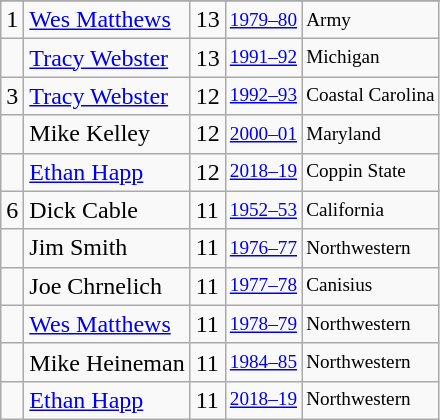<table class="wikitable">
<tr>
</tr>
<tr>
<td>1</td>
<td><a href='#'>Wes Matthews</a></td>
<td>13</td>
<td style="font-size:80%;"><a href='#'>1979–80</a></td>
<td style="font-size:80%;">Army</td>
</tr>
<tr>
<td></td>
<td><a href='#'>Tracy Webster</a></td>
<td>13</td>
<td style="font-size:80%;"><a href='#'>1991–92</a></td>
<td style="font-size:80%;">Michigan</td>
</tr>
<tr>
<td>3</td>
<td><a href='#'>Tracy Webster</a></td>
<td>12</td>
<td style="font-size:80%;"><a href='#'>1992–93</a></td>
<td style="font-size:80%;">Coastal Carolina</td>
</tr>
<tr>
<td></td>
<td>Mike Kelley</td>
<td>12</td>
<td style="font-size:80%;"><a href='#'>2000–01</a></td>
<td style="font-size:80%;">Maryland</td>
</tr>
<tr>
<td></td>
<td><a href='#'>Ethan Happ</a></td>
<td>12</td>
<td style="font-size:80%;"><a href='#'>2018–19</a></td>
<td style="font-size:80%;">Coppin State</td>
</tr>
<tr>
<td>6</td>
<td>Dick Cable</td>
<td>11</td>
<td style="font-size:80%;"><a href='#'>1952–53</a></td>
<td style="font-size:80%;">California</td>
</tr>
<tr>
<td></td>
<td>Jim Smith</td>
<td>11</td>
<td style="font-size:80%;"><a href='#'>1976–77</a></td>
<td style="font-size:80%;">Northwestern</td>
</tr>
<tr>
<td></td>
<td>Joe Chrnelich</td>
<td>11</td>
<td style="font-size:80%;"><a href='#'>1977–78</a></td>
<td style="font-size:80%;">Canisius</td>
</tr>
<tr>
<td></td>
<td><a href='#'>Wes Matthews</a></td>
<td>11</td>
<td style="font-size:80%;"><a href='#'>1978–79</a></td>
<td style="font-size:80%;">Northwestern</td>
</tr>
<tr>
<td></td>
<td>Mike Heineman</td>
<td>11</td>
<td style="font-size:80%;"><a href='#'>1984–85</a></td>
<td style="font-size:80%;">Northwestern</td>
</tr>
<tr>
<td></td>
<td><a href='#'>Ethan Happ</a></td>
<td>11</td>
<td style="font-size:80%;"><a href='#'>2018–19</a></td>
<td style="font-size:80%;">Northwestern</td>
</tr>
</table>
